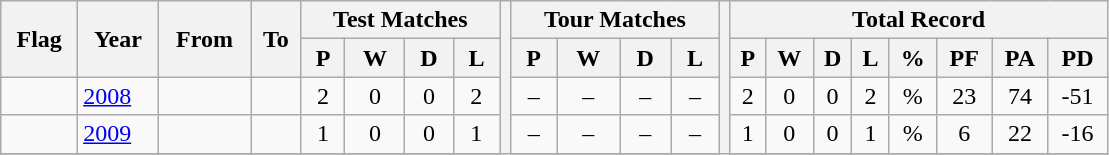<table class="wikitable" style="text-align: center">
<tr>
<th rowspan="2">Flag</th>
<th rowspan="2">Year</th>
<th rowspan="2">From</th>
<th rowspan="2">To</th>
<th colspan="4">Test Matches</th>
<th width=1% rowspan=39></th>
<th colspan="4">Tour Matches</th>
<th width=1% rowspan=39></th>
<th colspan="8">Total Record</th>
</tr>
<tr>
<th>P</th>
<th>W</th>
<th>D</th>
<th>L</th>
<th>P</th>
<th>W</th>
<th>D</th>
<th>L</th>
<th>P</th>
<th>W</th>
<th>D</th>
<th>L</th>
<th>%</th>
<th>PF</th>
<th>PA</th>
<th>PD</th>
</tr>
<tr>
<td></td>
<td align=left><a href='#'>2008</a></td>
<td align=left></td>
<td align=left></td>
<td>2</td>
<td>0</td>
<td>0</td>
<td>2</td>
<td>–</td>
<td>–</td>
<td>–</td>
<td>–</td>
<td>2</td>
<td>0</td>
<td>0</td>
<td>2</td>
<td>%</td>
<td>23</td>
<td>74</td>
<td>-51</td>
</tr>
<tr>
<td></td>
<td align=left><a href='#'>2009</a></td>
<td align=left></td>
<td align=left></td>
<td>1</td>
<td>0</td>
<td>0</td>
<td>1</td>
<td>–</td>
<td>–</td>
<td>–</td>
<td>–</td>
<td>1</td>
<td>0</td>
<td>0</td>
<td>1</td>
<td>%</td>
<td>6</td>
<td>22</td>
<td>-16</td>
</tr>
<tr>
</tr>
</table>
